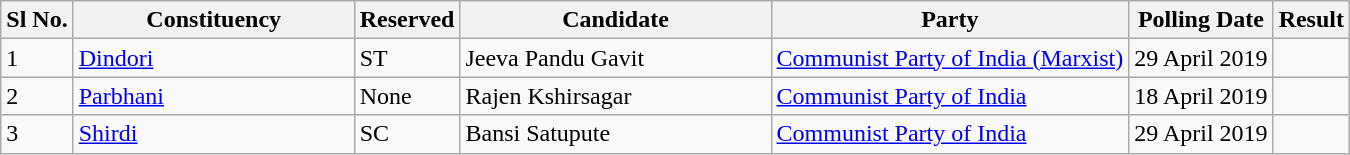<table class="wikitable sortable">
<tr>
<th>Sl No.</th>
<th style="width:180px;">Constituency</th>
<th>Reserved</th>
<th style="width:200px;">Candidate</th>
<th>Party</th>
<th>Polling Date</th>
<th>Result</th>
</tr>
<tr>
<td>1</td>
<td><a href='#'>Dindori</a></td>
<td>ST</td>
<td>Jeeva Pandu Gavit</td>
<td><a href='#'>Communist Party of India (Marxist)</a></td>
<td>29 April 2019</td>
<td></td>
</tr>
<tr>
<td>2</td>
<td><a href='#'>Parbhani</a></td>
<td>None</td>
<td>Rajen Kshirsagar</td>
<td><a href='#'>Communist Party of India</a></td>
<td>18 April 2019</td>
<td></td>
</tr>
<tr>
<td>3</td>
<td><a href='#'>Shirdi</a></td>
<td>SC</td>
<td>Bansi Satupute</td>
<td><a href='#'>Communist Party of India</a></td>
<td>29 April 2019</td>
<td></td>
</tr>
</table>
